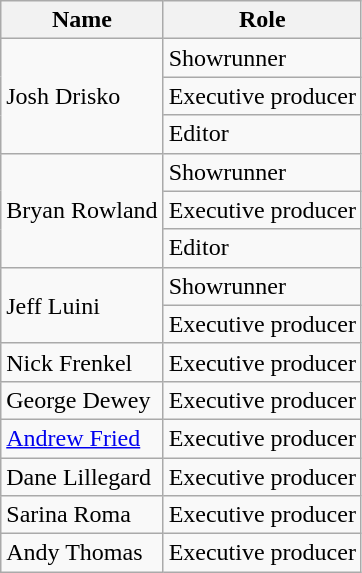<table class="wikitable" |>
<tr>
<th>Name</th>
<th>Role</th>
</tr>
<tr>
<td rowspan="3" align="left">Josh Drisko</td>
<td align="left">Showrunner</td>
</tr>
<tr>
<td align="left">Executive producer</td>
</tr>
<tr>
<td align="left">Editor</td>
</tr>
<tr>
<td rowspan="3" align="left">Bryan Rowland</td>
<td align="left">Showrunner</td>
</tr>
<tr>
<td align="left">Executive producer</td>
</tr>
<tr>
<td align="left">Editor</td>
</tr>
<tr>
<td rowspan="2" align="left">Jeff Luini</td>
<td align="left">Showrunner</td>
</tr>
<tr>
<td align="left">Executive producer</td>
</tr>
<tr>
<td align="left">Nick Frenkel</td>
<td align="left">Executive producer</td>
</tr>
<tr>
<td align="left">George Dewey</td>
<td align="left">Executive producer</td>
</tr>
<tr>
<td align="left"><a href='#'>Andrew Fried</a></td>
<td align="left">Executive producer</td>
</tr>
<tr>
<td align="left">Dane Lillegard</td>
<td align="left">Executive producer</td>
</tr>
<tr>
<td align="left">Sarina Roma</td>
<td align="left">Executive producer</td>
</tr>
<tr>
<td align="left">Andy Thomas</td>
<td align="left">Executive producer</td>
</tr>
</table>
